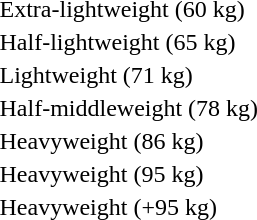<table>
<tr>
<td rowspan=2>Extra-lightweight (60 kg)<br></td>
<td rowspan=2></td>
<td rowspan=2></td>
<td></td>
</tr>
<tr>
<td></td>
</tr>
<tr>
<td rowspan=2>Half-lightweight (65 kg)<br></td>
<td rowspan=2></td>
<td rowspan=2></td>
<td></td>
</tr>
<tr>
<td></td>
</tr>
<tr>
<td rowspan=2>Lightweight (71 kg)<br></td>
<td rowspan=2></td>
<td rowspan=2></td>
<td></td>
</tr>
<tr>
<td></td>
</tr>
<tr>
<td rowspan=2>Half-middleweight (78 kg)<br></td>
<td rowspan=2></td>
<td rowspan=2></td>
<td></td>
</tr>
<tr>
<td></td>
</tr>
<tr>
<td rowspan=2>Heavyweight (86 kg)<br></td>
<td rowspan=2></td>
<td rowspan=2></td>
<td></td>
</tr>
<tr>
<td></td>
</tr>
<tr>
<td rowspan=2>Heavyweight (95 kg)<br></td>
<td rowspan=2></td>
<td rowspan=2></td>
<td></td>
</tr>
<tr>
<td></td>
</tr>
<tr>
<td rowspan=2>Heavyweight (+95 kg)<br></td>
<td rowspan=2></td>
<td rowspan=2></td>
<td></td>
</tr>
<tr>
<td></td>
</tr>
</table>
